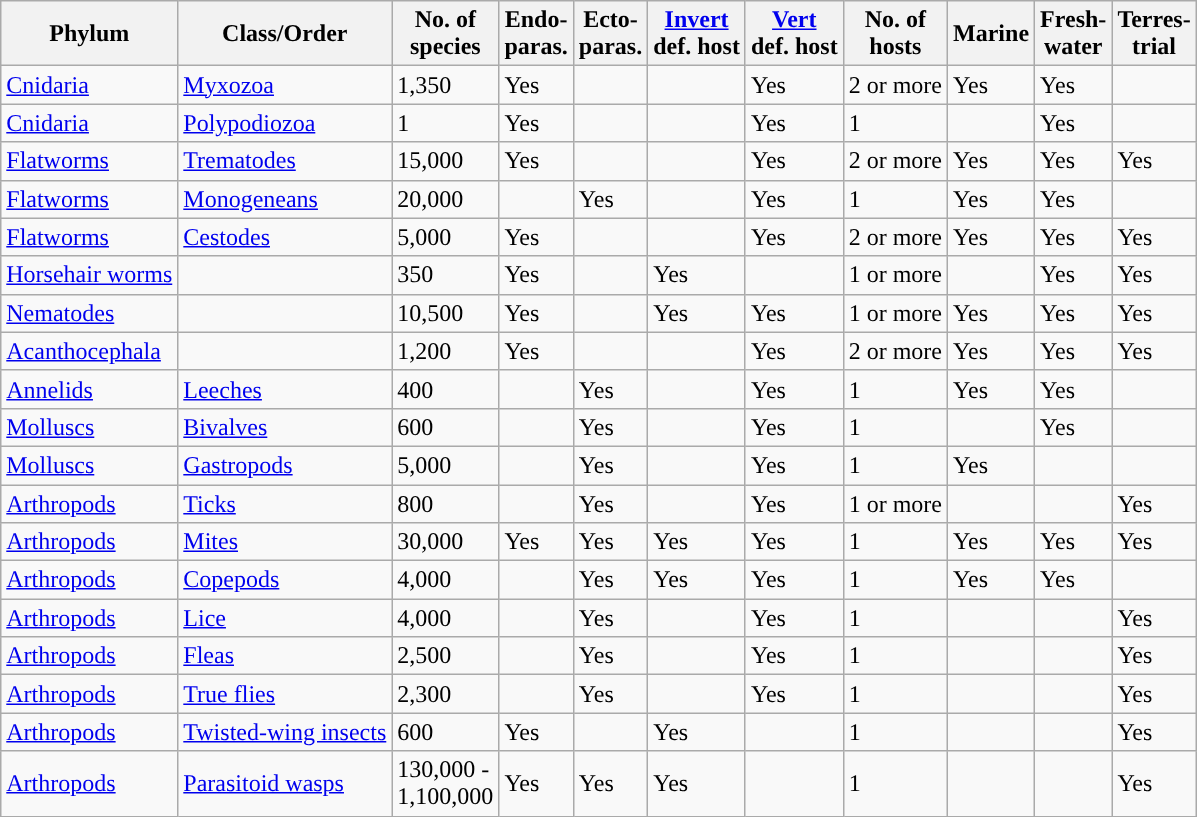<table class="wikitable sortable ">
<tr>
<th>Phylum</th>
<th>Class/Order</th>
<th style="width: 60px;">No. of<br>species</th>
<th>Endo-<br>paras.</th>
<th>Ecto-<br>paras.</th>
<th><a href='#'>Invert</a><br>def. host</th>
<th><a href='#'>Vert</a><br>def. host</th>
<th>No. of<br>hosts</th>
<th>Marine</th>
<th>Fresh-<br>water</th>
<th>Terres-<br>trial</th>
</tr>
<tr>
<td><a href='#'>Cnidaria</a></td>
<td><a href='#'>Myxozoa</a></td>
<td>1,350</td>
<td>Yes</td>
<td></td>
<td></td>
<td>Yes</td>
<td>2 or more</td>
<td>Yes</td>
<td>Yes</td>
<td></td>
</tr>
<tr>
<td><a href='#'>Cnidaria</a></td>
<td><a href='#'>Polypodiozoa</a></td>
<td>1</td>
<td>Yes</td>
<td></td>
<td></td>
<td>Yes</td>
<td>1</td>
<td></td>
<td>Yes</td>
<td></td>
</tr>
<tr>
<td><a href='#'>Flatworms</a></td>
<td><a href='#'>Trematodes</a></td>
<td>15,000</td>
<td>Yes</td>
<td></td>
<td></td>
<td>Yes</td>
<td>2 or more</td>
<td>Yes</td>
<td>Yes</td>
<td>Yes</td>
</tr>
<tr>
<td><a href='#'>Flatworms</a></td>
<td><a href='#'>Monogeneans</a></td>
<td>20,000</td>
<td></td>
<td>Yes</td>
<td></td>
<td>Yes</td>
<td>1</td>
<td>Yes</td>
<td>Yes</td>
<td></td>
</tr>
<tr>
<td><a href='#'>Flatworms</a></td>
<td><a href='#'>Cestodes</a></td>
<td>5,000</td>
<td>Yes</td>
<td></td>
<td></td>
<td>Yes</td>
<td>2 or more</td>
<td>Yes</td>
<td>Yes</td>
<td>Yes</td>
</tr>
<tr>
<td><a href='#'>Horsehair worms</a></td>
<td></td>
<td>350</td>
<td>Yes</td>
<td></td>
<td>Yes</td>
<td></td>
<td>1 or more</td>
<td></td>
<td>Yes</td>
<td>Yes</td>
</tr>
<tr>
<td><a href='#'>Nematodes</a></td>
<td></td>
<td>10,500</td>
<td>Yes</td>
<td></td>
<td>Yes</td>
<td>Yes</td>
<td>1 or more</td>
<td>Yes</td>
<td>Yes</td>
<td>Yes</td>
</tr>
<tr>
<td><a href='#'>Acanthocephala</a></td>
<td></td>
<td>1,200</td>
<td>Yes</td>
<td></td>
<td></td>
<td>Yes</td>
<td>2 or more</td>
<td>Yes</td>
<td>Yes</td>
<td>Yes</td>
</tr>
<tr>
<td><a href='#'>Annelids</a></td>
<td><a href='#'>Leeches</a></td>
<td>400</td>
<td></td>
<td>Yes</td>
<td></td>
<td>Yes</td>
<td>1</td>
<td>Yes</td>
<td>Yes</td>
<td></td>
</tr>
<tr>
<td><a href='#'>Molluscs</a></td>
<td><a href='#'>Bivalves</a></td>
<td>600</td>
<td></td>
<td>Yes</td>
<td></td>
<td>Yes</td>
<td>1</td>
<td></td>
<td>Yes</td>
<td></td>
</tr>
<tr>
<td><a href='#'>Molluscs</a></td>
<td><a href='#'>Gastropods</a></td>
<td>5,000</td>
<td></td>
<td>Yes</td>
<td></td>
<td>Yes</td>
<td>1</td>
<td>Yes</td>
<td></td>
<td></td>
</tr>
<tr>
<td><a href='#'>Arthropods</a></td>
<td><a href='#'>Ticks</a></td>
<td>800</td>
<td></td>
<td>Yes</td>
<td></td>
<td>Yes</td>
<td>1 or more</td>
<td></td>
<td></td>
<td>Yes</td>
</tr>
<tr>
<td><a href='#'>Arthropods</a></td>
<td><a href='#'>Mites</a></td>
<td>30,000</td>
<td>Yes</td>
<td>Yes</td>
<td>Yes</td>
<td>Yes</td>
<td>1</td>
<td>Yes</td>
<td>Yes</td>
<td>Yes</td>
</tr>
<tr>
<td><a href='#'>Arthropods</a></td>
<td><a href='#'>Copepods</a></td>
<td>4,000</td>
<td></td>
<td>Yes</td>
<td>Yes</td>
<td>Yes</td>
<td>1</td>
<td>Yes</td>
<td>Yes</td>
<td></td>
</tr>
<tr>
<td><a href='#'>Arthropods</a></td>
<td><a href='#'>Lice</a></td>
<td>4,000</td>
<td></td>
<td>Yes</td>
<td></td>
<td>Yes</td>
<td>1</td>
<td></td>
<td></td>
<td>Yes</td>
</tr>
<tr>
<td><a href='#'>Arthropods</a></td>
<td><a href='#'>Fleas</a></td>
<td>2,500</td>
<td></td>
<td>Yes</td>
<td></td>
<td>Yes</td>
<td>1</td>
<td></td>
<td></td>
<td>Yes</td>
</tr>
<tr>
<td><a href='#'>Arthropods</a></td>
<td><a href='#'>True flies</a></td>
<td>2,300</td>
<td></td>
<td>Yes</td>
<td></td>
<td>Yes</td>
<td>1</td>
<td></td>
<td></td>
<td>Yes</td>
</tr>
<tr>
<td><a href='#'>Arthropods</a></td>
<td><a href='#'>Twisted-wing insects</a></td>
<td>600</td>
<td>Yes</td>
<td></td>
<td>Yes</td>
<td></td>
<td>1</td>
<td></td>
<td></td>
<td>Yes</td>
</tr>
<tr>
<td><a href='#'>Arthropods</a></td>
<td><a href='#'>Parasitoid wasps</a></td>
<td>130,000 - 1,100,000</td>
<td>Yes</td>
<td>Yes</td>
<td>Yes</td>
<td></td>
<td>1</td>
<td></td>
<td></td>
<td>Yes</td>
</tr>
</table>
